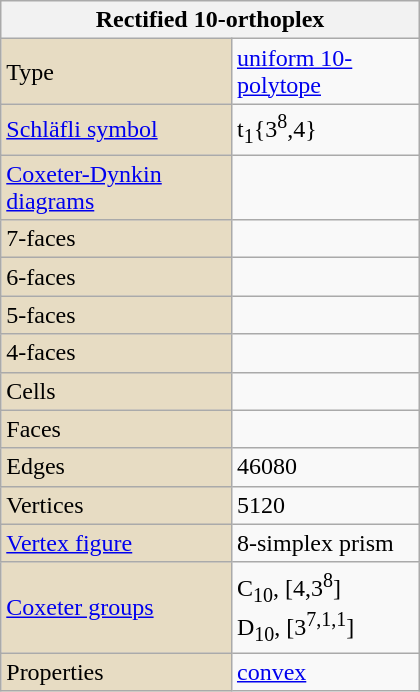<table class="wikitable" align="right" style="margin-left:10px" width="280">
<tr>
<th bgcolor=#e7dcc3 colspan=2>Rectified 10-orthoplex</th>
</tr>
<tr>
<td bgcolor=#e7dcc3>Type</td>
<td><a href='#'>uniform 10-polytope</a></td>
</tr>
<tr>
<td bgcolor=#e7dcc3><a href='#'>Schläfli symbol</a></td>
<td>t<sub>1</sub>{3<sup>8</sup>,4}</td>
</tr>
<tr>
<td bgcolor=#e7dcc3><a href='#'>Coxeter-Dynkin diagrams</a></td>
<td><br></td>
</tr>
<tr>
<td bgcolor=#e7dcc3>7-faces</td>
<td></td>
</tr>
<tr>
<td bgcolor=#e7dcc3>6-faces</td>
<td></td>
</tr>
<tr>
<td bgcolor=#e7dcc3>5-faces</td>
<td></td>
</tr>
<tr>
<td bgcolor=#e7dcc3>4-faces</td>
<td></td>
</tr>
<tr>
<td bgcolor=#e7dcc3>Cells</td>
<td></td>
</tr>
<tr>
<td bgcolor=#e7dcc3>Faces</td>
<td></td>
</tr>
<tr>
<td bgcolor=#e7dcc3>Edges</td>
<td>46080</td>
</tr>
<tr>
<td bgcolor=#e7dcc3>Vertices</td>
<td>5120</td>
</tr>
<tr>
<td bgcolor=#e7dcc3><a href='#'>Vertex figure</a></td>
<td>8-simplex prism</td>
</tr>
<tr>
<td bgcolor=#e7dcc3><a href='#'>Coxeter groups</a></td>
<td>C<sub>10</sub>, [4,3<sup>8</sup>]<br>D<sub>10</sub>, [3<sup>7,1,1</sup>]</td>
</tr>
<tr>
<td bgcolor=#e7dcc3>Properties</td>
<td><a href='#'>convex</a></td>
</tr>
</table>
